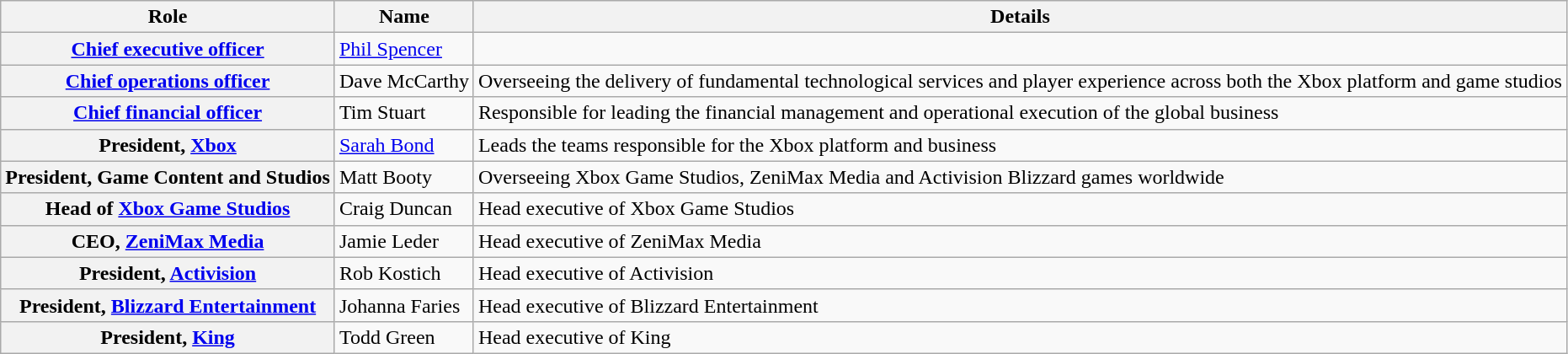<table class="wikitable mw-collapsible">
<tr>
<th scope="col">Role</th>
<th scope="col">Name</th>
<th scope="col">Details</th>
</tr>
<tr>
<th scope="row"><a href='#'>Chief executive officer</a></th>
<td><a href='#'>Phil Spencer</a></td>
<td></td>
</tr>
<tr>
<th scope="row"><a href='#'>Chief operations officer</a></th>
<td>Dave McCarthy</td>
<td>Overseeing the delivery of fundamental technological services and player experience across both the Xbox platform and game studios</td>
</tr>
<tr>
<th scope="row"><a href='#'>Chief financial officer</a></th>
<td>Tim Stuart</td>
<td>Responsible for leading the financial management and operational execution of the global business</td>
</tr>
<tr>
<th scope="row">President, <a href='#'>Xbox</a></th>
<td><a href='#'>Sarah Bond</a></td>
<td>Leads the teams responsible for the Xbox platform and business</td>
</tr>
<tr>
<th scope="row">President, Game Content and Studios</th>
<td>Matt Booty</td>
<td>Overseeing Xbox Game Studios, ZeniMax Media and Activision Blizzard games worldwide</td>
</tr>
<tr>
<th>Head of <a href='#'>Xbox Game Studios</a></th>
<td>Craig Duncan</td>
<td>Head executive of Xbox Game Studios</td>
</tr>
<tr>
<th scope="row">CEO, <a href='#'>ZeniMax Media</a></th>
<td>Jamie Leder</td>
<td>Head executive of ZeniMax Media</td>
</tr>
<tr>
<th>President, <a href='#'>Activision</a></th>
<td>Rob Kostich</td>
<td>Head executive of Activision</td>
</tr>
<tr>
<th>President, <a href='#'>Blizzard Entertainment</a></th>
<td>Johanna Faries</td>
<td>Head executive of Blizzard Entertainment</td>
</tr>
<tr>
<th>President, <a href='#'>King</a></th>
<td>Todd Green</td>
<td>Head executive of King</td>
</tr>
</table>
